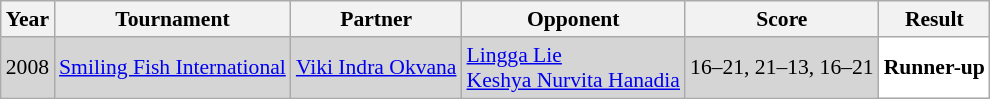<table class="sortable wikitable" style="font-size: 90%;">
<tr>
<th>Year</th>
<th>Tournament</th>
<th>Partner</th>
<th>Opponent</th>
<th>Score</th>
<th>Result</th>
</tr>
<tr style="background:#D5D5D5">
<td align="center">2008</td>
<td align="left"><a href='#'>Smiling Fish International</a></td>
<td align="left"> <a href='#'>Viki Indra Okvana</a></td>
<td align="left"> <a href='#'>Lingga Lie</a> <br>  <a href='#'>Keshya Nurvita Hanadia</a></td>
<td align="left">16–21, 21–13, 16–21</td>
<td style="text-align:left; background:white"> <strong>Runner-up</strong></td>
</tr>
</table>
